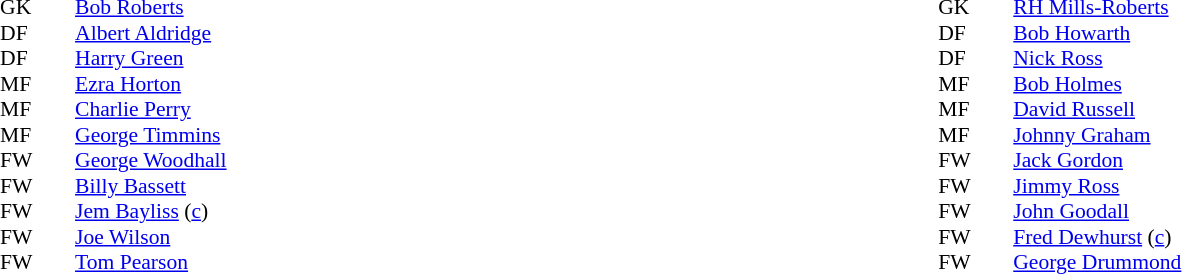<table width="100%">
<tr>
<td valign="top" width="40%"><br><table style="font-size: 90%" cellspacing="0" cellpadding="0" align="center">
<tr>
<td colspan="4"></td>
</tr>
<tr>
<th width=25></th>
<th width=25></th>
</tr>
<tr>
<td>GK</td>
<td></td>
<td><a href='#'>Bob Roberts</a></td>
</tr>
<tr>
<td>DF</td>
<td></td>
<td><a href='#'>Albert Aldridge</a></td>
</tr>
<tr>
<td>DF</td>
<td></td>
<td><a href='#'>Harry Green</a></td>
</tr>
<tr>
<td>MF</td>
<td></td>
<td><a href='#'>Ezra Horton</a></td>
</tr>
<tr>
<td>MF</td>
<td></td>
<td><a href='#'>Charlie Perry</a></td>
</tr>
<tr>
<td>MF</td>
<td></td>
<td><a href='#'>George Timmins</a></td>
</tr>
<tr>
<td>FW</td>
<td></td>
<td><a href='#'>George Woodhall</a> </td>
</tr>
<tr>
<td>FW</td>
<td></td>
<td><a href='#'>Billy Bassett</a></td>
</tr>
<tr>
<td>FW</td>
<td></td>
<td><a href='#'>Jem Bayliss</a> (<a href='#'>c</a>) </td>
</tr>
<tr>
<td>FW</td>
<td></td>
<td><a href='#'>Joe Wilson</a></td>
</tr>
<tr>
<td>FW</td>
<td></td>
<td><a href='#'>Tom Pearson</a></td>
</tr>
<tr>
<td colspan="4"></td>
</tr>
</table>
</td>
<td valign="top" width="50%"><br><table style="font-size: 90%" cellspacing="0" cellpadding="0" align=center>
<tr>
<td colspan="4"></td>
</tr>
<tr>
<th width="25"></th>
<th width="25"></th>
</tr>
<tr>
<td>GK</td>
<td></td>
<td><a href='#'>RH Mills-Roberts</a></td>
</tr>
<tr>
<td>DF</td>
<td></td>
<td><a href='#'>Bob Howarth</a></td>
</tr>
<tr>
<td>DF</td>
<td></td>
<td><a href='#'>Nick Ross</a></td>
</tr>
<tr>
<td>MF</td>
<td></td>
<td><a href='#'>Bob Holmes</a></td>
</tr>
<tr>
<td>MF</td>
<td></td>
<td><a href='#'>David Russell</a></td>
</tr>
<tr>
<td>MF</td>
<td></td>
<td><a href='#'>Johnny Graham</a></td>
</tr>
<tr>
<td>FW</td>
<td></td>
<td><a href='#'>Jack Gordon</a></td>
</tr>
<tr>
<td>FW</td>
<td></td>
<td><a href='#'>Jimmy Ross</a></td>
</tr>
<tr>
<td>FW</td>
<td></td>
<td><a href='#'>John Goodall</a></td>
</tr>
<tr>
<td>FW</td>
<td></td>
<td><a href='#'>Fred Dewhurst</a> (<a href='#'>c</a>) </td>
</tr>
<tr>
<td>FW</td>
<td></td>
<td><a href='#'>George Drummond</a></td>
</tr>
<tr>
<td colspan="4"></td>
</tr>
</table>
</td>
</tr>
</table>
